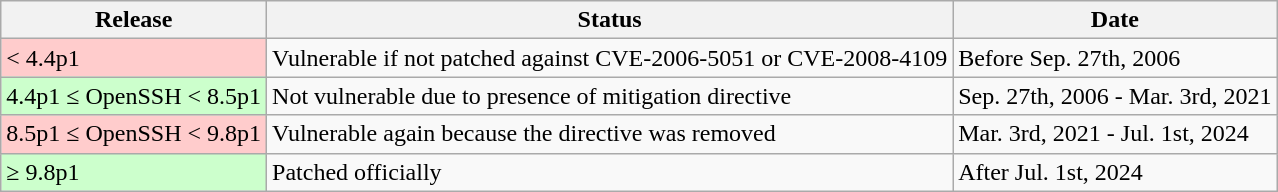<table class="wikitable">
<tr>
<th style="">Release</th>
<th>Status</th>
<th>Date</th>
</tr>
<tr>
<td style="background-color:#FFCCCC;">< 4.4p1</td>
<td>Vulnerable if not patched against CVE-2006-5051 or CVE-2008-4109</td>
<td>Before Sep. 27th, 2006</td>
</tr>
<tr>
<td style="background-color:#CCFFCC;">4.4p1 ≤ OpenSSH < 8.5p1</td>
<td>Not vulnerable due to presence of mitigation directive</td>
<td>Sep. 27th, 2006 - Mar. 3rd, 2021</td>
</tr>
<tr>
<td style="background-color:#FFCCCC;">8.5p1 ≤ OpenSSH < 9.8p1</td>
<td>Vulnerable again because the directive was removed</td>
<td>Mar. 3rd, 2021 - Jul. 1st, 2024</td>
</tr>
<tr>
<td style="background-color:#CCFFCC;">≥ 9.8p1</td>
<td>Patched officially</td>
<td>After Jul. 1st, 2024</td>
</tr>
</table>
